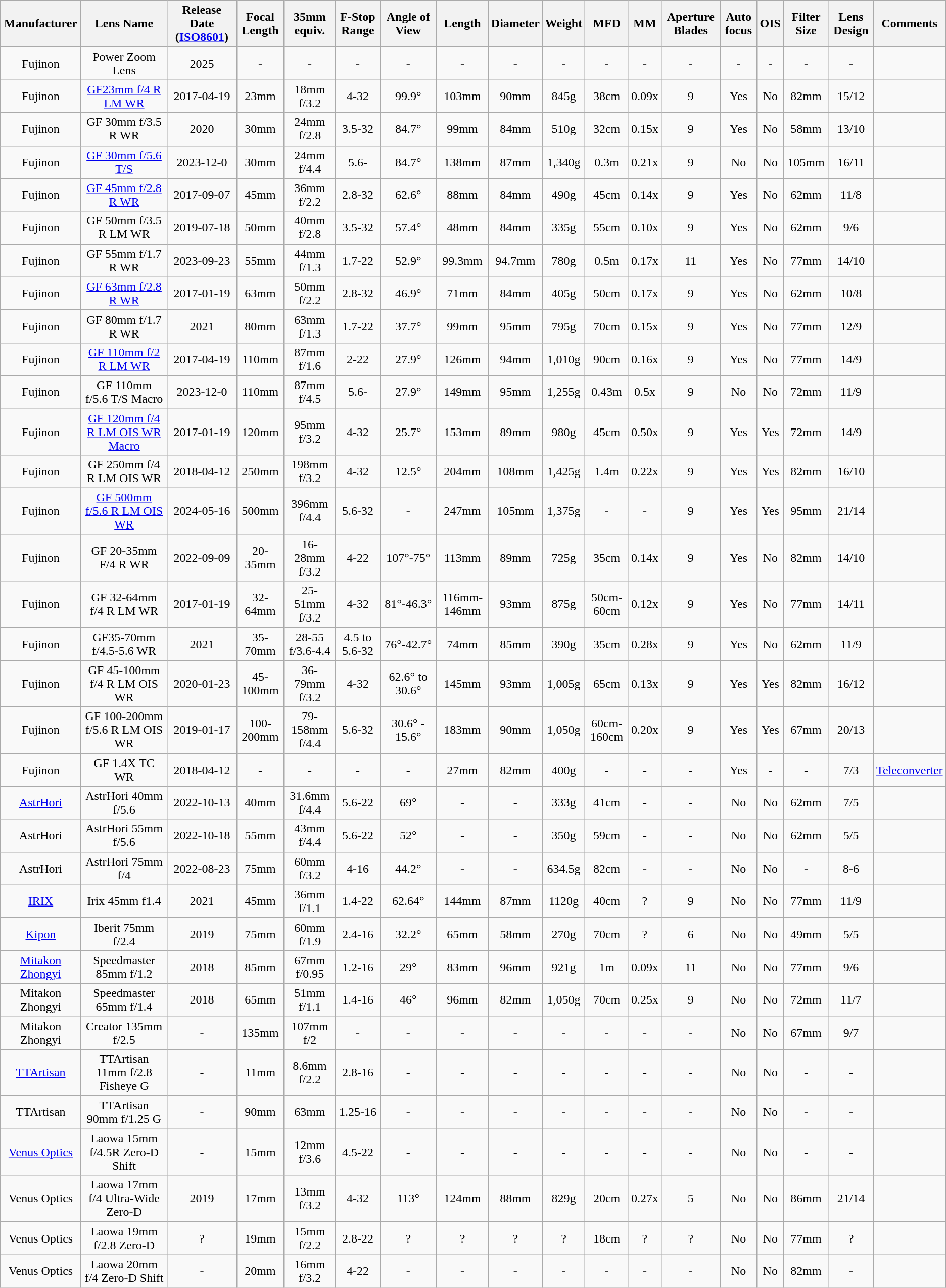<table class="wikitable sortable" style="text-align: center">
<tr>
<th>Manufacturer</th>
<th>Lens Name</th>
<th>Release Date (<a href='#'>ISO8601</a>)</th>
<th>Focal Length</th>
<th>35mm equiv. </th>
<th>F-Stop Range</th>
<th>Angle of View</th>
<th>Length</th>
<th>Diameter</th>
<th>Weight</th>
<th>MFD </th>
<th>MM </th>
<th>Aperture Blades</th>
<th>Auto focus</th>
<th>OIS </th>
<th>Filter Size</th>
<th>Lens Design </th>
<th>Comments</th>
</tr>
<tr>
<td>Fujinon</td>
<td>Power Zoom Lens</td>
<td>2025</td>
<td>-</td>
<td>-</td>
<td>-</td>
<td>-</td>
<td>-</td>
<td>-</td>
<td>-</td>
<td>-</td>
<td>-</td>
<td>-</td>
<td>-</td>
<td>-</td>
<td>-</td>
<td>-</td>
<td></td>
</tr>
<tr>
<td>Fujinon</td>
<td><a href='#'>GF23mm f/4 R LM WR</a></td>
<td>2017-04-19</td>
<td>23mm</td>
<td>18mm f/3.2</td>
<td>4-32</td>
<td>99.9°</td>
<td>103mm</td>
<td>90mm</td>
<td>845g</td>
<td>38cm</td>
<td>0.09x</td>
<td>9</td>
<td>Yes</td>
<td>No</td>
<td>82mm</td>
<td>15/12</td>
<td></td>
</tr>
<tr>
<td>Fujinon</td>
<td>GF 30mm f/3.5 R WR</td>
<td>2020</td>
<td>30mm</td>
<td>24mm f/2.8</td>
<td>3.5-32</td>
<td>84.7°</td>
<td>99mm</td>
<td>84mm</td>
<td>510g</td>
<td>32cm</td>
<td>0.15x</td>
<td>9</td>
<td>Yes</td>
<td>No</td>
<td>58mm</td>
<td>13/10</td>
<td></td>
</tr>
<tr>
<td>Fujinon</td>
<td><a href='#'>GF 30mm f/5.6 T/S</a></td>
<td>2023-12-0</td>
<td>30mm</td>
<td>24mm f/4.4</td>
<td>5.6-</td>
<td>84.7°</td>
<td>138mm</td>
<td>87mm</td>
<td>1,340g</td>
<td>0.3m</td>
<td>0.21x</td>
<td>9</td>
<td>No</td>
<td>No</td>
<td>105mm</td>
<td>16/11</td>
<td></td>
</tr>
<tr>
<td>Fujinon</td>
<td><a href='#'>GF 45mm f/2.8 R WR</a></td>
<td>2017-09-07</td>
<td>45mm</td>
<td>36mm f/2.2</td>
<td>2.8-32</td>
<td>62.6°</td>
<td>88mm</td>
<td>84mm</td>
<td>490g</td>
<td>45cm</td>
<td>0.14x</td>
<td>9</td>
<td>Yes</td>
<td>No</td>
<td>62mm</td>
<td>11/8</td>
<td></td>
</tr>
<tr>
<td>Fujinon</td>
<td>GF 50mm f/3.5 R LM WR</td>
<td>2019-07-18</td>
<td>50mm</td>
<td>40mm f/2.8</td>
<td>3.5-32</td>
<td>57.4°</td>
<td>48mm</td>
<td>84mm</td>
<td>335g</td>
<td>55cm</td>
<td>0.10x</td>
<td>9</td>
<td>Yes</td>
<td>No</td>
<td>62mm</td>
<td>9/6</td>
<td></td>
</tr>
<tr>
<td>Fujinon</td>
<td>GF 55mm f/1.7 R WR</td>
<td>2023-09-23</td>
<td>55mm</td>
<td>44mm f/1.3</td>
<td>1.7-22</td>
<td>52.9°</td>
<td>99.3mm</td>
<td>94.7mm</td>
<td>780g</td>
<td>0.5m</td>
<td>0.17x</td>
<td>11</td>
<td>Yes</td>
<td>No</td>
<td>77mm</td>
<td>14/10</td>
<td></td>
</tr>
<tr>
<td>Fujinon</td>
<td><a href='#'>GF 63mm f/2.8 R WR</a></td>
<td>2017-01-19</td>
<td>63mm</td>
<td>50mm f/2.2</td>
<td>2.8-32</td>
<td>46.9°</td>
<td>71mm</td>
<td>84mm</td>
<td>405g</td>
<td>50cm</td>
<td>0.17x</td>
<td>9</td>
<td>Yes</td>
<td>No</td>
<td>62mm</td>
<td>10/8</td>
<td></td>
</tr>
<tr>
<td>Fujinon</td>
<td>GF 80mm f/1.7 R WR</td>
<td>2021</td>
<td>80mm</td>
<td>63mm f/1.3</td>
<td>1.7-22</td>
<td>37.7°</td>
<td>99mm</td>
<td>95mm</td>
<td>795g</td>
<td>70cm</td>
<td>0.15x</td>
<td>9</td>
<td>Yes</td>
<td>No</td>
<td>77mm</td>
<td>12/9</td>
<td></td>
</tr>
<tr>
<td>Fujinon</td>
<td><a href='#'>GF 110mm f/2 R LM WR</a></td>
<td>2017-04-19</td>
<td>110mm</td>
<td>87mm f/1.6</td>
<td>2-22</td>
<td>27.9°</td>
<td>126mm</td>
<td>94mm</td>
<td>1,010g</td>
<td>90cm</td>
<td>0.16x</td>
<td>9</td>
<td>Yes</td>
<td>No</td>
<td>77mm</td>
<td>14/9</td>
<td></td>
</tr>
<tr>
<td>Fujinon</td>
<td>GF 110mm f/5.6 T/S Macro</td>
<td>2023-12-0</td>
<td>110mm</td>
<td>87mm f/4.5</td>
<td>5.6-</td>
<td>27.9°</td>
<td>149mm</td>
<td>95mm</td>
<td>1,255g</td>
<td>0.43m</td>
<td>0.5x</td>
<td>9</td>
<td>No</td>
<td>No</td>
<td>72mm</td>
<td>11/9</td>
<td></td>
</tr>
<tr>
<td>Fujinon</td>
<td><a href='#'>GF 120mm f/4 R LM OIS WR Macro</a></td>
<td>2017-01-19</td>
<td>120mm</td>
<td>95mm f/3.2</td>
<td>4-32</td>
<td>25.7°</td>
<td>153mm</td>
<td>89mm</td>
<td>980g</td>
<td>45cm</td>
<td>0.50x</td>
<td>9</td>
<td>Yes</td>
<td>Yes</td>
<td>72mm</td>
<td>14/9</td>
<td></td>
</tr>
<tr>
<td>Fujinon</td>
<td>GF 250mm f/4 R LM OIS WR</td>
<td>2018-04-12</td>
<td>250mm</td>
<td>198mm f/3.2</td>
<td>4-32</td>
<td>12.5°</td>
<td>204mm</td>
<td>108mm</td>
<td>1,425g</td>
<td>1.4m</td>
<td>0.22x</td>
<td>9</td>
<td>Yes</td>
<td>Yes</td>
<td>82mm</td>
<td>16/10</td>
<td></td>
</tr>
<tr>
<td>Fujinon</td>
<td><a href='#'>GF 500mm f/5.6 R LM OIS WR</a></td>
<td>2024-05-16</td>
<td>500mm</td>
<td>396mm f/4.4</td>
<td>5.6-32</td>
<td>-</td>
<td>247mm</td>
<td>105mm</td>
<td>1,375g</td>
<td>-</td>
<td>-</td>
<td>9</td>
<td>Yes</td>
<td>Yes</td>
<td>95mm</td>
<td>21/14</td>
<td></td>
</tr>
<tr>
<td>Fujinon</td>
<td>GF 20-35mm F/4 R WR</td>
<td>2022-09-09</td>
<td>20-35mm</td>
<td>16-28mm f/3.2</td>
<td>4-22</td>
<td>107°-75°</td>
<td>113mm</td>
<td>89mm</td>
<td>725g</td>
<td>35cm</td>
<td>0.14x</td>
<td>9</td>
<td>Yes</td>
<td>No</td>
<td>82mm</td>
<td>14/10</td>
<td></td>
</tr>
<tr>
<td>Fujinon</td>
<td>GF 32-64mm f/4 R LM WR</td>
<td>2017-01-19</td>
<td>32-64mm</td>
<td>25-51mm f/3.2</td>
<td>4-32</td>
<td>81°-46.3°</td>
<td>116mm-146mm</td>
<td>93mm</td>
<td>875g</td>
<td>50cm-60cm</td>
<td>0.12x</td>
<td>9</td>
<td>Yes</td>
<td>No</td>
<td>77mm</td>
<td>14/11</td>
<td></td>
</tr>
<tr>
<td>Fujinon</td>
<td>GF35-70mm f/4.5-5.6 WR</td>
<td>2021</td>
<td>35-70mm</td>
<td>28-55 f/3.6-4.4</td>
<td>4.5 to 5.6-32</td>
<td>76°-42.7°</td>
<td>74mm</td>
<td>85mm</td>
<td>390g</td>
<td>35cm</td>
<td>0.28x</td>
<td>9</td>
<td>Yes</td>
<td>No</td>
<td>62mm</td>
<td>11/9</td>
<td></td>
</tr>
<tr>
<td>Fujinon</td>
<td>GF 45-100mm f/4 R LM OIS WR</td>
<td>2020-01-23</td>
<td>45-100mm</td>
<td>36-79mm f/3.2</td>
<td>4-32</td>
<td>62.6° to 30.6°</td>
<td>145mm</td>
<td>93mm</td>
<td>1,005g</td>
<td>65cm</td>
<td>0.13x</td>
<td>9</td>
<td>Yes</td>
<td>Yes</td>
<td>82mm</td>
<td>16/12</td>
<td></td>
</tr>
<tr>
<td>Fujinon</td>
<td>GF 100-200mm f/5.6 R LM OIS WR</td>
<td>2019-01-17</td>
<td>100-200mm</td>
<td>79-158mm f/4.4</td>
<td>5.6-32</td>
<td>30.6° - 15.6°</td>
<td>183mm</td>
<td>90mm</td>
<td>1,050g</td>
<td>60cm-160cm</td>
<td>0.20x</td>
<td>9</td>
<td>Yes</td>
<td>Yes</td>
<td>67mm</td>
<td>20/13</td>
<td></td>
</tr>
<tr>
<td>Fujinon</td>
<td>GF 1.4X TC WR</td>
<td>2018-04-12</td>
<td>-</td>
<td>-</td>
<td>-</td>
<td>-</td>
<td>27mm</td>
<td>82mm</td>
<td>400g</td>
<td>-</td>
<td>-</td>
<td>-</td>
<td>Yes</td>
<td>-</td>
<td>-</td>
<td>7/3</td>
<td><a href='#'>Teleconverter</a></td>
</tr>
<tr>
<td><a href='#'>AstrHori</a></td>
<td>AstrHori 40mm f/5.6</td>
<td>2022-10-13</td>
<td>40mm</td>
<td>31.6mm f/4.4</td>
<td>5.6-22</td>
<td>69°</td>
<td>-</td>
<td>-</td>
<td>333g</td>
<td>41cm</td>
<td>-</td>
<td>-</td>
<td>No</td>
<td>No</td>
<td>62mm</td>
<td>7/5</td>
<td></td>
</tr>
<tr>
<td>AstrHori</td>
<td>AstrHori 55mm f/5.6</td>
<td>2022-10-18</td>
<td>55mm</td>
<td>43mm f/4.4</td>
<td>5.6-22</td>
<td>52°</td>
<td>-</td>
<td>-</td>
<td>350g</td>
<td>59cm</td>
<td>-</td>
<td>-</td>
<td>No</td>
<td>No</td>
<td>62mm</td>
<td>5/5</td>
<td></td>
</tr>
<tr>
<td>AstrHori</td>
<td>AstrHori 75mm f/4</td>
<td>2022-08-23</td>
<td>75mm</td>
<td>60mm f/3.2</td>
<td>4-16</td>
<td>44.2°</td>
<td>-</td>
<td>-</td>
<td>634.5g</td>
<td>82cm</td>
<td>-</td>
<td>-</td>
<td>No</td>
<td>No</td>
<td>-</td>
<td>8-6</td>
<td></td>
</tr>
<tr>
<td><a href='#'>IRIX</a></td>
<td>Irix 45mm f1.4</td>
<td>2021</td>
<td>45mm</td>
<td>36mm f/1.1</td>
<td>1.4-22</td>
<td>62.64°</td>
<td>144mm</td>
<td>87mm</td>
<td>1120g</td>
<td>40cm</td>
<td>?</td>
<td>9</td>
<td>No</td>
<td>No</td>
<td>77mm</td>
<td>11/9</td>
<td></td>
</tr>
<tr>
<td><a href='#'>Kipon</a></td>
<td>Iberit 75mm f/2.4</td>
<td>2019</td>
<td>75mm</td>
<td>60mm f/1.9</td>
<td>2.4-16</td>
<td>32.2°</td>
<td>65mm</td>
<td>58mm</td>
<td>270g</td>
<td>70cm</td>
<td>?</td>
<td>6</td>
<td>No</td>
<td>No</td>
<td>49mm</td>
<td>5/5</td>
<td></td>
</tr>
<tr>
<td><a href='#'>Mitakon Zhongyi</a></td>
<td>Speedmaster 85mm f/1.2</td>
<td>2018</td>
<td>85mm</td>
<td>67mm f/0.95</td>
<td>1.2-16</td>
<td>29°</td>
<td>83mm</td>
<td>96mm</td>
<td>921g</td>
<td>1m</td>
<td>0.09x</td>
<td>11</td>
<td>No</td>
<td>No</td>
<td>77mm</td>
<td>9/6</td>
<td></td>
</tr>
<tr>
<td>Mitakon Zhongyi</td>
<td>Speedmaster 65mm f/1.4</td>
<td>2018</td>
<td>65mm</td>
<td>51mm f/1.1</td>
<td>1.4-16</td>
<td>46°</td>
<td>96mm</td>
<td>82mm</td>
<td>1,050g</td>
<td>70cm</td>
<td>0.25x</td>
<td>9</td>
<td>No</td>
<td>No</td>
<td>72mm</td>
<td>11/7</td>
<td></td>
</tr>
<tr>
<td>Mitakon Zhongyi</td>
<td>Creator 135mm f/2.5</td>
<td>-</td>
<td>135mm</td>
<td>107mm f/2</td>
<td>-</td>
<td>-</td>
<td>-</td>
<td>-</td>
<td>-</td>
<td>-</td>
<td>-</td>
<td>-</td>
<td>No</td>
<td>No</td>
<td>67mm</td>
<td>9/7</td>
<td></td>
</tr>
<tr>
<td><a href='#'>TTArtisan </a></td>
<td>TTArtisan 11mm f/2.8 Fisheye G</td>
<td>-</td>
<td>11mm</td>
<td>8.6mm f/2.2</td>
<td>2.8-16</td>
<td>-</td>
<td>-</td>
<td>-</td>
<td>-</td>
<td>-</td>
<td>-</td>
<td>-</td>
<td>No</td>
<td>No</td>
<td>-</td>
<td>-</td>
<td></td>
</tr>
<tr>
<td>TTArtisan</td>
<td>TTArtisan 90mm f/1.25 G</td>
<td>-</td>
<td>90mm</td>
<td>63mm</td>
<td>1.25-16</td>
<td>-</td>
<td>-</td>
<td>-</td>
<td>-</td>
<td>-</td>
<td>-</td>
<td>-</td>
<td>No</td>
<td>No</td>
<td>-</td>
<td>-</td>
<td></td>
</tr>
<tr>
<td><a href='#'>Venus Optics</a></td>
<td>Laowa 15mm f/4.5R Zero-D Shift</td>
<td>-</td>
<td>15mm</td>
<td>12mm f/3.6</td>
<td>4.5-22</td>
<td>-</td>
<td>-</td>
<td>-</td>
<td>-</td>
<td>-</td>
<td>-</td>
<td>-</td>
<td>No</td>
<td>No</td>
<td>-</td>
<td>-</td>
<td></td>
</tr>
<tr>
<td>Venus Optics</td>
<td>Laowa 17mm f/4 Ultra-Wide Zero-D</td>
<td>2019</td>
<td>17mm</td>
<td>13mm f/3.2</td>
<td>4-32</td>
<td>113°</td>
<td>124mm</td>
<td>88mm</td>
<td>829g</td>
<td>20cm</td>
<td>0.27x</td>
<td>5</td>
<td>No</td>
<td>No</td>
<td>86mm</td>
<td>21/14</td>
<td></td>
</tr>
<tr>
<td>Venus Optics</td>
<td>Laowa 19mm  f/2.8 Zero-D</td>
<td>?</td>
<td>19mm</td>
<td>15mm f/2.2</td>
<td>2.8-22</td>
<td>?</td>
<td>?</td>
<td>?</td>
<td>?</td>
<td>18cm</td>
<td>?</td>
<td>?</td>
<td>No</td>
<td>No</td>
<td>77mm</td>
<td>?</td>
<td></td>
</tr>
<tr>
<td>Venus Optics</td>
<td>Laowa 20mm f/4 Zero-D Shift</td>
<td>-</td>
<td>20mm</td>
<td>16mm f/3.2</td>
<td>4-22</td>
<td>-</td>
<td>-</td>
<td>-</td>
<td>-</td>
<td>-</td>
<td>-</td>
<td>-</td>
<td>No</td>
<td>No</td>
<td>82mm</td>
<td>-</td>
<td></td>
</tr>
</table>
